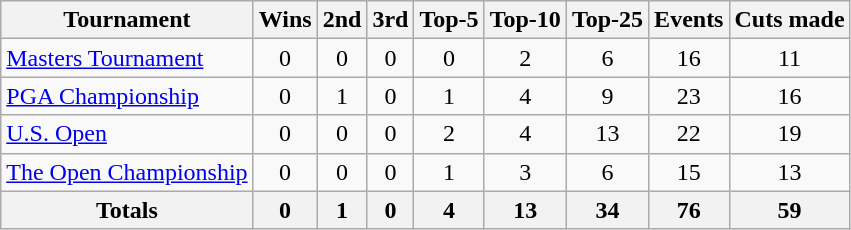<table class=wikitable style=text-align:center>
<tr>
<th>Tournament</th>
<th>Wins</th>
<th>2nd</th>
<th>3rd</th>
<th>Top-5</th>
<th>Top-10</th>
<th>Top-25</th>
<th>Events</th>
<th>Cuts made</th>
</tr>
<tr>
<td align=left><a href='#'>Masters Tournament</a></td>
<td>0</td>
<td>0</td>
<td>0</td>
<td>0</td>
<td>2</td>
<td>6</td>
<td>16</td>
<td>11</td>
</tr>
<tr>
<td align=left><a href='#'>PGA Championship</a></td>
<td>0</td>
<td>1</td>
<td>0</td>
<td>1</td>
<td>4</td>
<td>9</td>
<td>23</td>
<td>16</td>
</tr>
<tr>
<td align=left><a href='#'>U.S. Open</a></td>
<td>0</td>
<td>0</td>
<td>0</td>
<td>2</td>
<td>4</td>
<td>13</td>
<td>22</td>
<td>19</td>
</tr>
<tr>
<td align=left><a href='#'>The Open Championship</a></td>
<td>0</td>
<td>0</td>
<td>0</td>
<td>1</td>
<td>3</td>
<td>6</td>
<td>15</td>
<td>13</td>
</tr>
<tr>
<th>Totals</th>
<th>0</th>
<th>1</th>
<th>0</th>
<th>4</th>
<th>13</th>
<th>34</th>
<th>76</th>
<th>59</th>
</tr>
</table>
